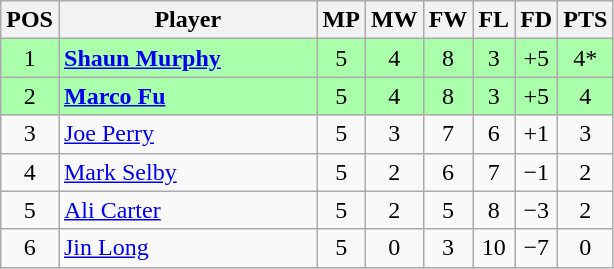<table class="wikitable" style="text-align: center;">
<tr>
<th width=20>POS</th>
<th width=165>Player</th>
<th width=20>MP</th>
<th width=20>MW</th>
<th width=20>FW</th>
<th width=20>FL</th>
<th width=20>FD</th>
<th width=20>PTS</th>
</tr>
<tr style="background:#aaffaa;">
<td>1</td>
<td style="text-align:left;"> <strong><a href='#'>Shaun Murphy</a></strong></td>
<td>5</td>
<td>4</td>
<td>8</td>
<td>3</td>
<td>+5</td>
<td>4*</td>
</tr>
<tr style="background:#aaffaa;">
<td>2</td>
<td style="text-align:left;"> <strong><a href='#'>Marco Fu</a></strong></td>
<td>5</td>
<td>4</td>
<td>8</td>
<td>3</td>
<td>+5</td>
<td>4</td>
</tr>
<tr>
<td>3</td>
<td style="text-align:left;"> <a href='#'>Joe Perry</a></td>
<td>5</td>
<td>3</td>
<td>7</td>
<td>6</td>
<td>+1</td>
<td>3</td>
</tr>
<tr>
<td>4</td>
<td style="text-align:left;"> <a href='#'>Mark Selby</a></td>
<td>5</td>
<td>2</td>
<td>6</td>
<td>7</td>
<td>−1</td>
<td>2</td>
</tr>
<tr>
<td>5</td>
<td style="text-align:left;"> <a href='#'>Ali Carter</a></td>
<td>5</td>
<td>2</td>
<td>5</td>
<td>8</td>
<td>−3</td>
<td>2</td>
</tr>
<tr>
<td>6</td>
<td style="text-align:left;"> <a href='#'>Jin Long</a></td>
<td>5</td>
<td>0</td>
<td>3</td>
<td>10</td>
<td>−7</td>
<td>0</td>
</tr>
</table>
